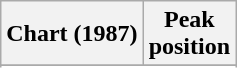<table class="wikitable">
<tr>
<th>Chart (1987)</th>
<th>Peak<br>position</th>
</tr>
<tr>
</tr>
<tr>
</tr>
</table>
